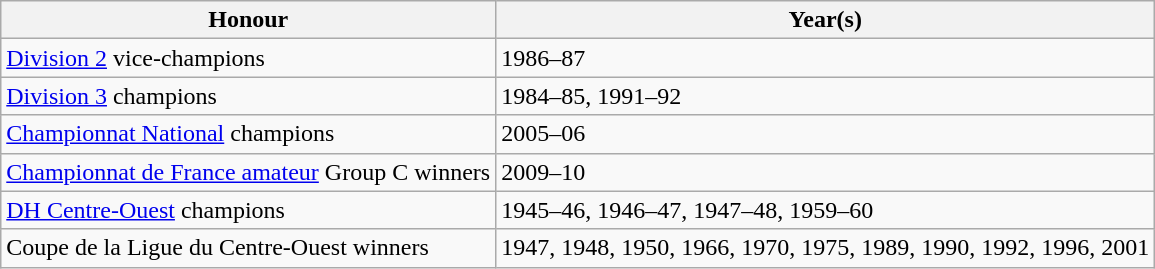<table class="wikitable">
<tr>
<th>Honour</th>
<th>Year(s)</th>
</tr>
<tr>
<td><a href='#'>Division 2</a> vice-champions</td>
<td>1986–87</td>
</tr>
<tr>
<td><a href='#'>Division 3</a> champions</td>
<td>1984–85, 1991–92</td>
</tr>
<tr>
<td><a href='#'>Championnat National</a> champions</td>
<td>2005–06</td>
</tr>
<tr>
<td><a href='#'>Championnat de France amateur</a> Group C winners</td>
<td>2009–10</td>
</tr>
<tr>
<td><a href='#'>DH Centre-Ouest</a> champions</td>
<td>1945–46, 1946–47, 1947–48, 1959–60</td>
</tr>
<tr>
<td>Coupe de la Ligue du Centre-Ouest winners</td>
<td>1947, 1948, 1950, 1966, 1970, 1975, 1989, 1990, 1992, 1996, 2001</td>
</tr>
</table>
